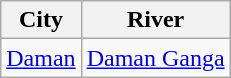<table class="wikitable sortable">
<tr>
<th>City</th>
<th>River</th>
</tr>
<tr>
<td><a href='#'>Daman</a></td>
<td><a href='#'>Daman Ganga</a></td>
</tr>
</table>
